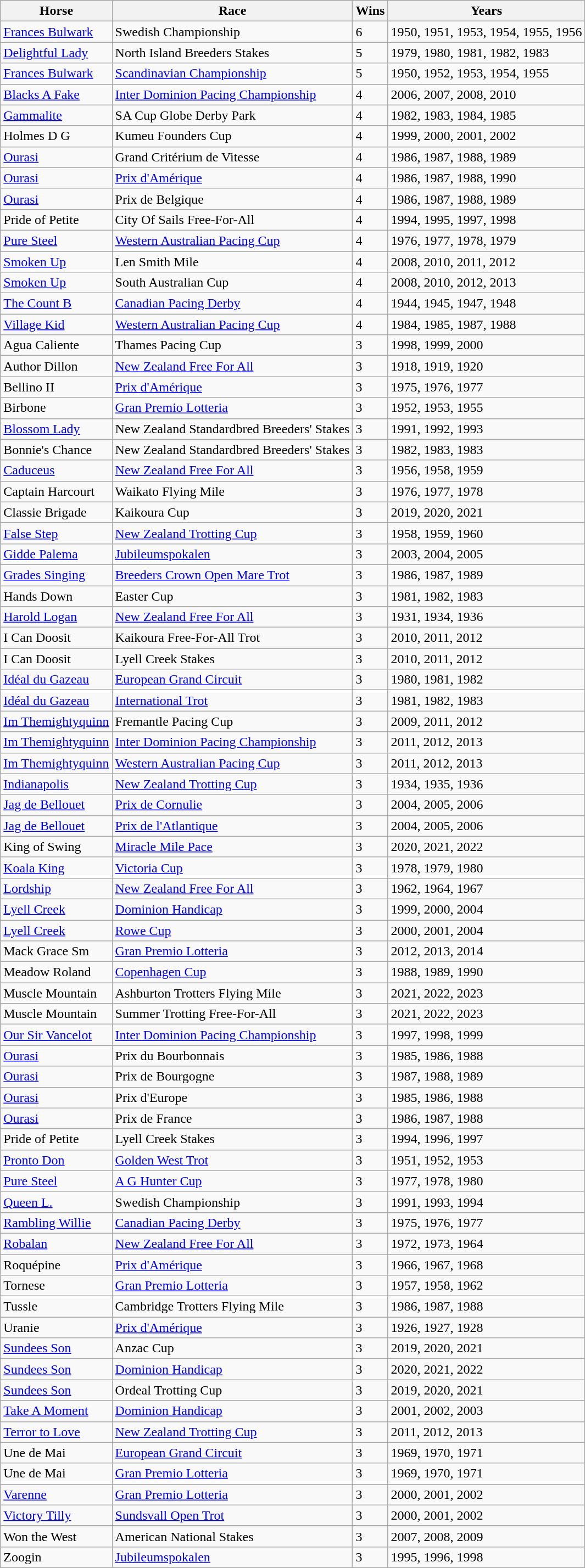<table class="wikitable">
<tr>
<th>Horse</th>
<th>Race</th>
<th>Wins</th>
<th>Years</th>
</tr>
<tr>
<td><a href='#'>Frances Bulwark</a></td>
<td>Swedish Championship</td>
<td>6</td>
<td>1950, 1951, 1953, 1954, 1955, 1956</td>
</tr>
<tr>
<td><a href='#'>Delightful Lady</a></td>
<td>North Island Breeders Stakes</td>
<td>5</td>
<td>1979, 1980, 1981, 1982, 1983</td>
</tr>
<tr>
<td><a href='#'>Frances Bulwark</a></td>
<td><a href='#'>Scandinavian Championship</a></td>
<td>5</td>
<td>1950, 1952, 1953, 1954, 1955</td>
</tr>
<tr>
<td><a href='#'>Blacks A Fake</a></td>
<td><a href='#'>Inter Dominion Pacing Championship</a></td>
<td>4</td>
<td>2006, 2007, 2008, 2010</td>
</tr>
<tr>
<td><a href='#'>Gammalite</a></td>
<td>SA Cup Globe Derby Park</td>
<td>4</td>
<td>1982, 1983, 1984, 1985</td>
</tr>
<tr>
<td>Holmes D G</td>
<td>Kumeu Founders Cup</td>
<td>4</td>
<td>1999, 2000, 2001, 2002</td>
</tr>
<tr>
<td><a href='#'>Ourasi</a></td>
<td>Grand Critérium de Vitesse</td>
<td>4</td>
<td>1986, 1987, 1988, 1989</td>
</tr>
<tr>
<td><a href='#'>Ourasi</a></td>
<td><a href='#'>Prix d'Amérique</a></td>
<td>4</td>
<td>1986, 1987, 1988, 1990</td>
</tr>
<tr>
<td><a href='#'>Ourasi</a></td>
<td>Prix de Belgique</td>
<td>4</td>
<td>1986, 1987, 1988, 1989</td>
</tr>
<tr>
<td>Pride of Petite</td>
<td>City Of Sails Free-For-All</td>
<td>4</td>
<td>1994, 1995, 1997, 1998</td>
</tr>
<tr>
<td><a href='#'>Pure Steel</a></td>
<td><a href='#'>Western Australian Pacing Cup</a></td>
<td>4</td>
<td>1976, 1977, 1978, 1979</td>
</tr>
<tr>
<td><a href='#'>Smoken Up</a></td>
<td>Len Smith Mile</td>
<td>4</td>
<td>2008, 2010, 2011, 2012</td>
</tr>
<tr>
<td><a href='#'>Smoken Up</a></td>
<td>South Australian Cup</td>
<td>4</td>
<td>2008, 2010, 2012, 2013</td>
</tr>
<tr>
<td><a href='#'>The Count B</a></td>
<td><a href='#'>Canadian Pacing Derby</a></td>
<td>4</td>
<td>1944, 1945, 1947, 1948</td>
</tr>
<tr>
<td><a href='#'>Village Kid</a></td>
<td><a href='#'>Western Australian Pacing Cup</a></td>
<td>4</td>
<td>1984, 1985, 1987, 1988</td>
</tr>
<tr>
<td>Agua Caliente</td>
<td>Thames Pacing Cup</td>
<td>3</td>
<td>1998, 1999, 2000</td>
</tr>
<tr>
<td>Author Dillon</td>
<td><a href='#'>New Zealand Free For All</a></td>
<td>3</td>
<td>1918, 1919, 1920</td>
</tr>
<tr>
<td>Bellino II</td>
<td><a href='#'>Prix d'Amérique</a></td>
<td>3</td>
<td>1975, 1976, 1977</td>
</tr>
<tr>
<td>Birbone</td>
<td><a href='#'>Gran Premio Lotteria</a></td>
<td>3</td>
<td>1952, 1953, 1955</td>
</tr>
<tr>
<td><a href='#'>Blossom Lady</a></td>
<td>New Zealand Standardbred Breeders' Stakes</td>
<td>3</td>
<td>1991, 1992, 1993</td>
</tr>
<tr>
<td>Bonnie's Chance</td>
<td>New Zealand Standardbred Breeders' Stakes</td>
<td>3</td>
<td>1982, 1983, 1983</td>
</tr>
<tr>
<td><a href='#'>Caduceus</a></td>
<td><a href='#'>New Zealand Free For All</a></td>
<td>3</td>
<td>1956, 1958, 1959</td>
</tr>
<tr>
<td>Captain Harcourt</td>
<td>Waikato Flying Mile</td>
<td>3</td>
<td>1976, 1977, 1978</td>
</tr>
<tr>
<td>Classie Brigade</td>
<td>Kaikoura Cup</td>
<td>3</td>
<td>2019, 2020, 2021</td>
</tr>
<tr>
<td><a href='#'>False Step</a></td>
<td><a href='#'>New Zealand Trotting Cup</a></td>
<td>3</td>
<td>1958, 1959, 1960</td>
</tr>
<tr>
<td><a href='#'>Gidde Palema</a></td>
<td><a href='#'>Jubileumspokalen</a></td>
<td>3</td>
<td>2003, 2004, 2005</td>
</tr>
<tr>
<td><a href='#'>Grades Singing</a></td>
<td><a href='#'>Breeders Crown Open Mare Trot</a></td>
<td>3</td>
<td>1986, 1987, 1989</td>
</tr>
<tr>
<td>Hands Down</td>
<td>Easter Cup</td>
<td>3</td>
<td>1981, 1982, 1983</td>
</tr>
<tr>
<td><a href='#'>Harold Logan</a></td>
<td><a href='#'>New Zealand Free For All</a></td>
<td>3</td>
<td>1931, 1934, 1936</td>
</tr>
<tr>
<td>I Can Doosit</td>
<td>Kaikoura Free-For-All Trot</td>
<td>3</td>
<td>2010, 2011, 2012</td>
</tr>
<tr>
<td>I Can Doosit</td>
<td>Lyell Creek Stakes</td>
<td>3</td>
<td>2010, 2011, 2012</td>
</tr>
<tr>
<td><a href='#'>Idéal du Gazeau</a></td>
<td><a href='#'>European Grand Circuit</a></td>
<td>3</td>
<td>1980, 1981, 1982</td>
</tr>
<tr>
<td><a href='#'>Idéal du Gazeau</a></td>
<td><a href='#'>International Trot</a></td>
<td>3</td>
<td>1981, 1982, 1983</td>
</tr>
<tr>
<td><a href='#'>Im Themightyquinn</a></td>
<td>Fremantle Pacing Cup</td>
<td>3</td>
<td>2009, 2011, 2012</td>
</tr>
<tr>
<td><a href='#'>Im Themightyquinn</a></td>
<td><a href='#'>Inter Dominion Pacing Championship</a></td>
<td>3</td>
<td>2011, 2012, 2013</td>
</tr>
<tr>
<td><a href='#'>Im Themightyquinn</a></td>
<td><a href='#'>Western Australian Pacing Cup</a></td>
<td>3</td>
<td>2011, 2012, 2013</td>
</tr>
<tr>
<td><a href='#'>Indianapolis</a></td>
<td><a href='#'>New Zealand Trotting Cup</a></td>
<td>3</td>
<td>1934, 1935, 1936</td>
</tr>
<tr>
<td><a href='#'>Jag de Bellouet</a></td>
<td><a href='#'>Prix de Cornulie</a></td>
<td>3</td>
<td>2004, 2005, 2006</td>
</tr>
<tr>
<td><a href='#'>Jag de Bellouet</a></td>
<td><a href='#'>Prix de l'Atlantique</a></td>
<td>3</td>
<td>2004, 2005, 2006</td>
</tr>
<tr>
<td>King of Swing</td>
<td><a href='#'>Miracle Mile Pace</a></td>
<td>3</td>
<td>2020, 2021, 2022</td>
</tr>
<tr>
<td><a href='#'>Koala King</a></td>
<td><a href='#'>Victoria Cup</a></td>
<td>3</td>
<td>1978, 1979, 1980</td>
</tr>
<tr>
<td><a href='#'>Lordship</a></td>
<td><a href='#'>New Zealand Free For All</a></td>
<td>3</td>
<td>1962, 1964, 1967</td>
</tr>
<tr>
<td><a href='#'>Lyell Creek</a></td>
<td><a href='#'>Dominion Handicap</a></td>
<td>3</td>
<td>1999, 2000, 2004</td>
</tr>
<tr>
<td><a href='#'>Lyell Creek</a></td>
<td><a href='#'>Rowe Cup</a></td>
<td>3</td>
<td>2000, 2001, 2004</td>
</tr>
<tr>
<td>Mack Grace Sm</td>
<td><a href='#'>Gran Premio Lotteria</a></td>
<td>3</td>
<td>2012, 2013, 2014</td>
</tr>
<tr>
<td>Meadow Roland</td>
<td><a href='#'>Copenhagen Cup</a></td>
<td>3</td>
<td>1988, 1989, 1990</td>
</tr>
<tr>
<td>Muscle Mountain</td>
<td>Ashburton Trotters Flying Mile</td>
<td>3</td>
<td>2021, 2022, 2023</td>
</tr>
<tr>
<td>Muscle Mountain</td>
<td>Summer Trotting Free-For-All</td>
<td>3</td>
<td>2021, 2022, 2023</td>
</tr>
<tr>
<td><a href='#'>Our Sir Vancelot</a></td>
<td><a href='#'>Inter Dominion Pacing Championship</a></td>
<td>3</td>
<td>1997, 1998, 1999</td>
</tr>
<tr>
<td><a href='#'>Ourasi</a></td>
<td>Prix du Bourbonnais</td>
<td>3</td>
<td>1985, 1986, 1988</td>
</tr>
<tr>
<td><a href='#'>Ourasi</a></td>
<td>Prix de Bourgogne</td>
<td>3</td>
<td>1987, 1988, 1989</td>
</tr>
<tr>
<td><a href='#'>Ourasi</a></td>
<td>Prix d'Europe</td>
<td>3</td>
<td>1985, 1986, 1988</td>
</tr>
<tr>
<td><a href='#'>Ourasi</a></td>
<td>Prix de France</td>
<td>3</td>
<td>1986, 1987, 1988</td>
</tr>
<tr>
<td>Pride of Petite</td>
<td>Lyell Creek Stakes</td>
<td>3</td>
<td>1994, 1996, 1997</td>
</tr>
<tr>
<td><a href='#'>Pronto Don</a></td>
<td><a href='#'>Golden West Trot</a></td>
<td>3</td>
<td>1951, 1952, 1953</td>
</tr>
<tr>
<td><a href='#'>Pure Steel</a></td>
<td><a href='#'>A G Hunter Cup</a></td>
<td>3</td>
<td>1977, 1978, 1980</td>
</tr>
<tr>
<td><a href='#'>Queen L.</a></td>
<td>Swedish Championship</td>
<td>3</td>
<td>1991, 1993, 1994</td>
</tr>
<tr>
<td><a href='#'>Rambling Willie</a></td>
<td><a href='#'>Canadian Pacing Derby</a></td>
<td>3</td>
<td>1975, 1976, 1977</td>
</tr>
<tr>
<td><a href='#'>Robalan</a></td>
<td><a href='#'>New Zealand Free For All</a></td>
<td>3</td>
<td>1972, 1973, 1964</td>
</tr>
<tr>
<td>Roquépine</td>
<td><a href='#'>Prix d'Amérique</a></td>
<td>3</td>
<td>1966, 1967, 1968</td>
</tr>
<tr>
<td>Tornese</td>
<td><a href='#'>Gran Premio Lotteria</a></td>
<td>3</td>
<td>1957, 1958, 1962</td>
</tr>
<tr>
<td>Tussle</td>
<td>Cambridge Trotters Flying Mile</td>
<td>3</td>
<td>1986, 1987, 1988</td>
</tr>
<tr>
<td>Uranie</td>
<td><a href='#'>Prix d'Amérique</a></td>
<td>3</td>
<td>1926, 1927, 1928</td>
</tr>
<tr>
<td><a href='#'>Sundees Son</a></td>
<td>Anzac Cup</td>
<td>3</td>
<td>2019, 2020, 2021</td>
</tr>
<tr>
<td><a href='#'>Sundees Son</a></td>
<td><a href='#'>Dominion Handicap</a></td>
<td>3</td>
<td>2020, 2021, 2022</td>
</tr>
<tr>
<td><a href='#'>Sundees Son</a></td>
<td>Ordeal Trotting Cup</td>
<td>3</td>
<td>2019, 2020, 2021</td>
</tr>
<tr>
<td><a href='#'>Take A Moment</a></td>
<td><a href='#'>Dominion Handicap</a></td>
<td>3</td>
<td>2001, 2002, 2003</td>
</tr>
<tr>
<td><a href='#'>Terror to Love</a></td>
<td><a href='#'>New Zealand Trotting Cup</a></td>
<td>3</td>
<td>2011, 2012, 2013</td>
</tr>
<tr>
<td>Une de Mai</td>
<td><a href='#'>European Grand Circuit</a></td>
<td>3</td>
<td>1969, 1970, 1971</td>
</tr>
<tr>
<td>Une de Mai</td>
<td><a href='#'>Gran Premio Lotteria</a></td>
<td>3</td>
<td>1969, 1970, 1971</td>
</tr>
<tr>
<td><a href='#'>Varenne</a></td>
<td><a href='#'>Gran Premio Lotteria</a></td>
<td>3</td>
<td>2000, 2001, 2002</td>
</tr>
<tr>
<td><a href='#'>Victory Tilly</a></td>
<td><a href='#'>Sundsvall Open Trot</a></td>
<td>3</td>
<td>2000, 2001, 2002</td>
</tr>
<tr>
<td>Won the West</td>
<td>American National Stakes</td>
<td>3</td>
<td>2007, 2008, 2009</td>
</tr>
<tr>
<td>Zoogin</td>
<td><a href='#'>Jubileumspokalen</a></td>
<td>3</td>
<td>1995, 1996, 1998</td>
</tr>
</table>
